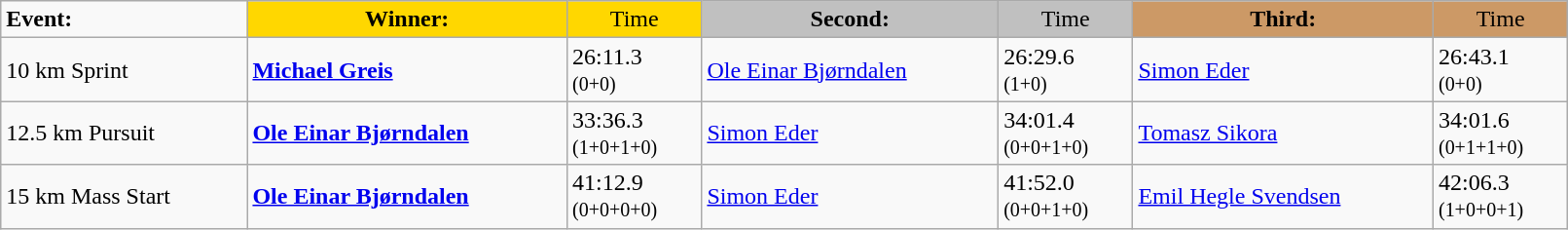<table class="wikitable" width=85%>
<tr>
<td><strong>Event:</strong></td>
<td style="text-align:center;background-color:gold;"><strong>Winner:</strong></td>
<td style="text-align:center;background-color:gold;">Time</td>
<td style="text-align:center;background-color:silver;"><strong>Second:</strong></td>
<td style="text-align:center;background-color:silver;">Time</td>
<td style="text-align:center;background-color:#CC9966;"><strong>Third:</strong></td>
<td style="text-align:center;background-color:#CC9966;">Time</td>
</tr>
<tr>
<td>10 km Sprint<br> </td>
<td><strong><a href='#'>Michael Greis</a></strong><br><small></small></td>
<td>26:11.3<br><small>(0+0)</small></td>
<td><a href='#'>Ole Einar Bjørndalen</a><br><small></small></td>
<td>26:29.6<br><small>(1+0)</small></td>
<td><a href='#'>Simon Eder</a><br><small></small></td>
<td>26:43.1<br><small>(0+0)</small></td>
</tr>
<tr>
<td>12.5 km Pursuit<br> </td>
<td><strong><a href='#'>Ole Einar Bjørndalen</a></strong><br><small></small></td>
<td>33:36.3<br><small>(1+0+1+0)</small></td>
<td><a href='#'>Simon Eder</a><br><small></small></td>
<td>34:01.4<br><small>(0+0+1+0)</small></td>
<td><a href='#'>Tomasz Sikora</a><br><small></small></td>
<td>34:01.6<br><small>(0+1+1+0)</small></td>
</tr>
<tr>
<td>15 km Mass Start<br> </td>
<td><strong><a href='#'>Ole Einar Bjørndalen</a></strong><br><small></small></td>
<td>41:12.9<br><small>(0+0+0+0)</small></td>
<td><a href='#'>Simon Eder</a><br><small></small></td>
<td>41:52.0<br><small>(0+0+1+0)</small></td>
<td><a href='#'>Emil Hegle Svendsen</a><br><small></small></td>
<td>42:06.3<br><small>(1+0+0+1)</small></td>
</tr>
</table>
